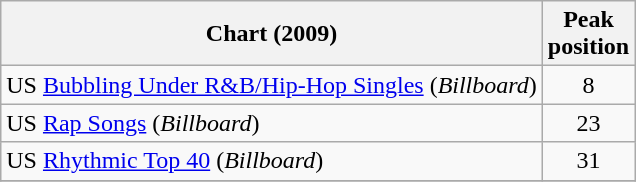<table class="wikitable sortable">
<tr>
<th align="left">Chart (2009)</th>
<th align="left">Peak<br>position</th>
</tr>
<tr>
<td align="left">US <a href='#'>Bubbling Under R&B/Hip-Hop Singles</a> (<em>Billboard</em>)</td>
<td align="center">8</td>
</tr>
<tr>
<td align="left">US <a href='#'>Rap Songs</a> (<em>Billboard</em>)</td>
<td align="center">23</td>
</tr>
<tr>
<td align="left">US <a href='#'>Rhythmic Top 40</a> (<em>Billboard</em>)</td>
<td align="center">31</td>
</tr>
<tr>
</tr>
</table>
